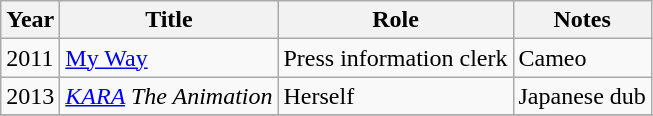<table class="wikitable">
<tr>
<th>Year</th>
<th>Title</th>
<th>Role</th>
<th>Notes</th>
</tr>
<tr>
<td>2011</td>
<td><a href='#'>My Way</a></td>
<td>Press information clerk</td>
<td>Cameo</td>
</tr>
<tr>
<td>2013</td>
<td><em><a href='#'>KARA</a> The Animation</em></td>
<td>Herself</td>
<td>Japanese dub</td>
</tr>
<tr>
</tr>
</table>
